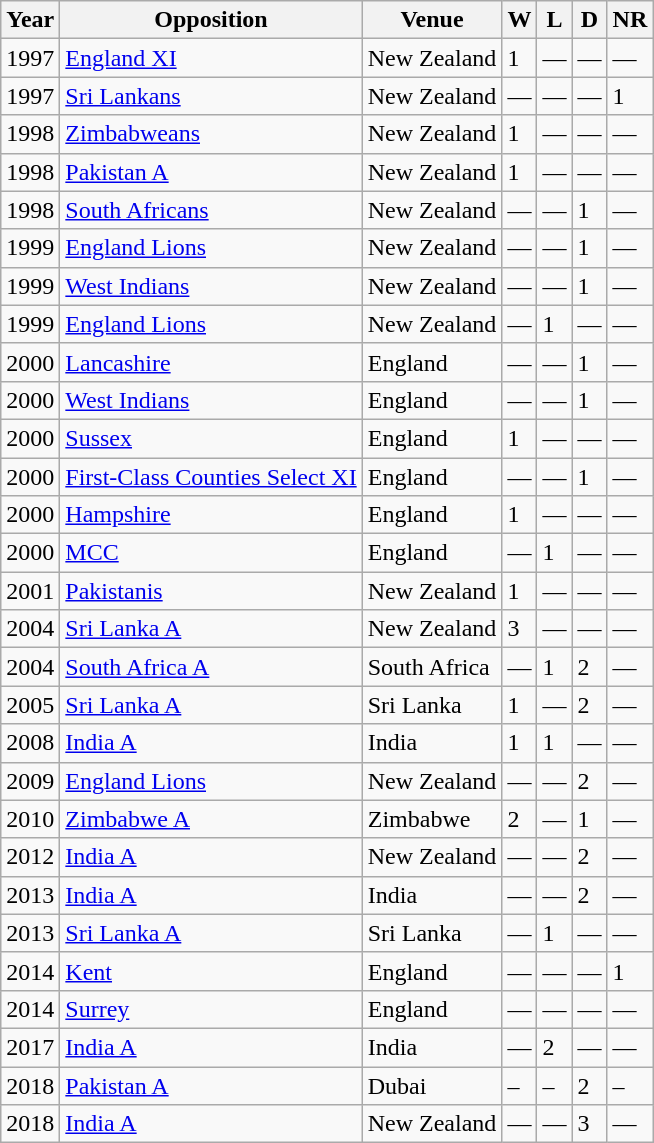<table class="wikitable">
<tr>
<th>Year</th>
<th>Opposition</th>
<th>Venue</th>
<th>W</th>
<th>L</th>
<th>D</th>
<th>NR</th>
</tr>
<tr>
<td>1997</td>
<td><a href='#'>England XI</a></td>
<td>New Zealand</td>
<td>1</td>
<td>—</td>
<td>—</td>
<td>—</td>
</tr>
<tr>
<td>1997</td>
<td><a href='#'>Sri Lankans</a></td>
<td>New Zealand</td>
<td>—</td>
<td>—</td>
<td>—</td>
<td>1</td>
</tr>
<tr>
<td>1998</td>
<td><a href='#'>Zimbabweans</a></td>
<td>New Zealand</td>
<td>1</td>
<td>—</td>
<td>—</td>
<td>—</td>
</tr>
<tr>
<td>1998</td>
<td><a href='#'>Pakistan A</a></td>
<td>New Zealand</td>
<td>1</td>
<td>—</td>
<td>—</td>
<td>—</td>
</tr>
<tr>
<td>1998</td>
<td><a href='#'>South Africans</a></td>
<td>New Zealand</td>
<td>—</td>
<td>—</td>
<td>1</td>
<td>—</td>
</tr>
<tr>
<td>1999</td>
<td><a href='#'>England Lions</a></td>
<td>New Zealand</td>
<td>—</td>
<td>—</td>
<td>1</td>
<td>—</td>
</tr>
<tr>
<td>1999</td>
<td><a href='#'>West Indians</a></td>
<td>New Zealand</td>
<td>—</td>
<td>—</td>
<td>1</td>
<td>—</td>
</tr>
<tr>
<td>1999</td>
<td><a href='#'>England Lions</a></td>
<td>New Zealand</td>
<td>—</td>
<td>1</td>
<td>—</td>
<td>—</td>
</tr>
<tr>
<td>2000</td>
<td><a href='#'>Lancashire</a></td>
<td>England</td>
<td>—</td>
<td>—</td>
<td>1</td>
<td>—</td>
</tr>
<tr>
<td>2000</td>
<td><a href='#'>West Indians</a></td>
<td>England</td>
<td>—</td>
<td>—</td>
<td>1</td>
<td>—</td>
</tr>
<tr>
<td>2000</td>
<td><a href='#'>Sussex</a></td>
<td>England</td>
<td>1</td>
<td>—</td>
<td>—</td>
<td>—</td>
</tr>
<tr>
<td>2000</td>
<td><a href='#'>First-Class Counties Select XI</a></td>
<td>England</td>
<td>—</td>
<td>—</td>
<td>1</td>
<td>—</td>
</tr>
<tr>
<td>2000</td>
<td><a href='#'>Hampshire</a></td>
<td>England</td>
<td>1</td>
<td>—</td>
<td>—</td>
<td>—</td>
</tr>
<tr>
<td>2000</td>
<td><a href='#'>MCC</a></td>
<td>England</td>
<td>—</td>
<td>1</td>
<td>—</td>
<td>—</td>
</tr>
<tr>
<td>2001</td>
<td><a href='#'>Pakistanis</a></td>
<td>New Zealand</td>
<td>1</td>
<td>—</td>
<td>—</td>
<td>—</td>
</tr>
<tr>
<td>2004</td>
<td><a href='#'>Sri Lanka A</a></td>
<td>New Zealand</td>
<td>3</td>
<td>—</td>
<td>—</td>
<td>—</td>
</tr>
<tr>
<td>2004</td>
<td><a href='#'>South Africa A</a></td>
<td>South Africa</td>
<td>—</td>
<td>1</td>
<td>2</td>
<td>—</td>
</tr>
<tr>
<td>2005</td>
<td><a href='#'>Sri Lanka A</a></td>
<td>Sri Lanka</td>
<td>1</td>
<td>—</td>
<td>2</td>
<td>—</td>
</tr>
<tr>
<td>2008</td>
<td><a href='#'>India A</a></td>
<td>India</td>
<td>1</td>
<td>1</td>
<td>—</td>
<td>—</td>
</tr>
<tr>
<td>2009</td>
<td><a href='#'>England Lions</a></td>
<td>New Zealand</td>
<td>—</td>
<td>—</td>
<td>2</td>
<td>—</td>
</tr>
<tr>
<td>2010</td>
<td><a href='#'>Zimbabwe A</a></td>
<td>Zimbabwe</td>
<td>2</td>
<td>—</td>
<td>1</td>
<td>—</td>
</tr>
<tr>
<td>2012</td>
<td><a href='#'>India A</a></td>
<td>New Zealand</td>
<td>—</td>
<td>—</td>
<td>2</td>
<td>—</td>
</tr>
<tr>
<td>2013</td>
<td><a href='#'>India A</a></td>
<td>India</td>
<td>—</td>
<td>—</td>
<td>2</td>
<td>—</td>
</tr>
<tr>
<td>2013</td>
<td><a href='#'>Sri Lanka A</a></td>
<td>Sri Lanka</td>
<td>—</td>
<td>1</td>
<td>—</td>
<td>—</td>
</tr>
<tr>
<td>2014</td>
<td><a href='#'>Kent</a></td>
<td>England</td>
<td>—</td>
<td>—</td>
<td>—</td>
<td>1</td>
</tr>
<tr>
<td>2014</td>
<td><a href='#'>Surrey</a></td>
<td>England</td>
<td>—</td>
<td>—</td>
<td>—</td>
<td>—</td>
</tr>
<tr>
<td>2017</td>
<td><a href='#'>India A</a></td>
<td>India</td>
<td>—</td>
<td>2</td>
<td>—</td>
<td>—</td>
</tr>
<tr>
<td>2018</td>
<td><a href='#'>Pakistan A</a></td>
<td>Dubai</td>
<td>–</td>
<td>–</td>
<td>2</td>
<td>–</td>
</tr>
<tr>
<td>2018</td>
<td><a href='#'>India A</a></td>
<td>New Zealand</td>
<td>—</td>
<td>—</td>
<td>3</td>
<td>—</td>
</tr>
</table>
